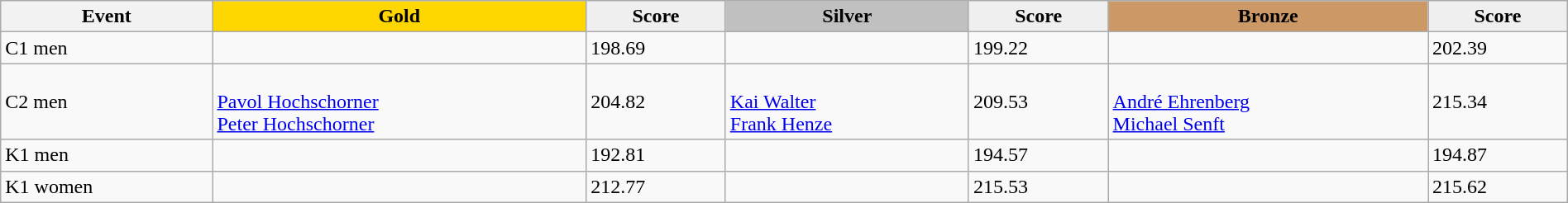<table class="wikitable" width=100%>
<tr>
<th>Event</th>
<td align=center bgcolor="gold"><strong>Gold</strong></td>
<td align=center bgcolor="EFEFEF"><strong>Score</strong></td>
<td align=center bgcolor="silver"><strong>Silver</strong></td>
<td align=center bgcolor="EFEFEF"><strong>Score</strong></td>
<td align=center bgcolor="CC9966"><strong>Bronze</strong></td>
<td align=center bgcolor="EFEFEF"><strong>Score</strong></td>
</tr>
<tr>
<td>C1 men</td>
<td></td>
<td>198.69</td>
<td></td>
<td>199.22</td>
<td></td>
<td>202.39</td>
</tr>
<tr>
<td>C2 men</td>
<td><br><a href='#'>Pavol Hochschorner</a><br><a href='#'>Peter Hochschorner</a></td>
<td>204.82</td>
<td><br><a href='#'>Kai Walter</a><br><a href='#'>Frank Henze</a></td>
<td>209.53</td>
<td><br><a href='#'>André Ehrenberg</a><br><a href='#'>Michael Senft</a></td>
<td>215.34</td>
</tr>
<tr>
<td>K1 men</td>
<td></td>
<td>192.81</td>
<td></td>
<td>194.57</td>
<td></td>
<td>194.87</td>
</tr>
<tr>
<td>K1 women</td>
<td></td>
<td>212.77</td>
<td></td>
<td>215.53</td>
<td></td>
<td>215.62</td>
</tr>
</table>
